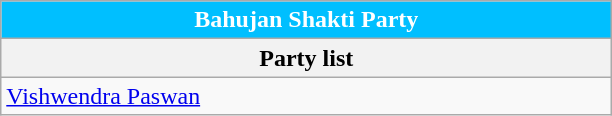<table class="wikitable mw-collapsible mw-collapsed" role="presentation">
<tr>
<th style="width: 300pt; background:deepskyblue; color: white;">Bahujan Shakti Party</th>
</tr>
<tr>
<th>Party list</th>
</tr>
<tr>
<td><a href='#'>Vishwendra Paswan</a></td>
</tr>
</table>
